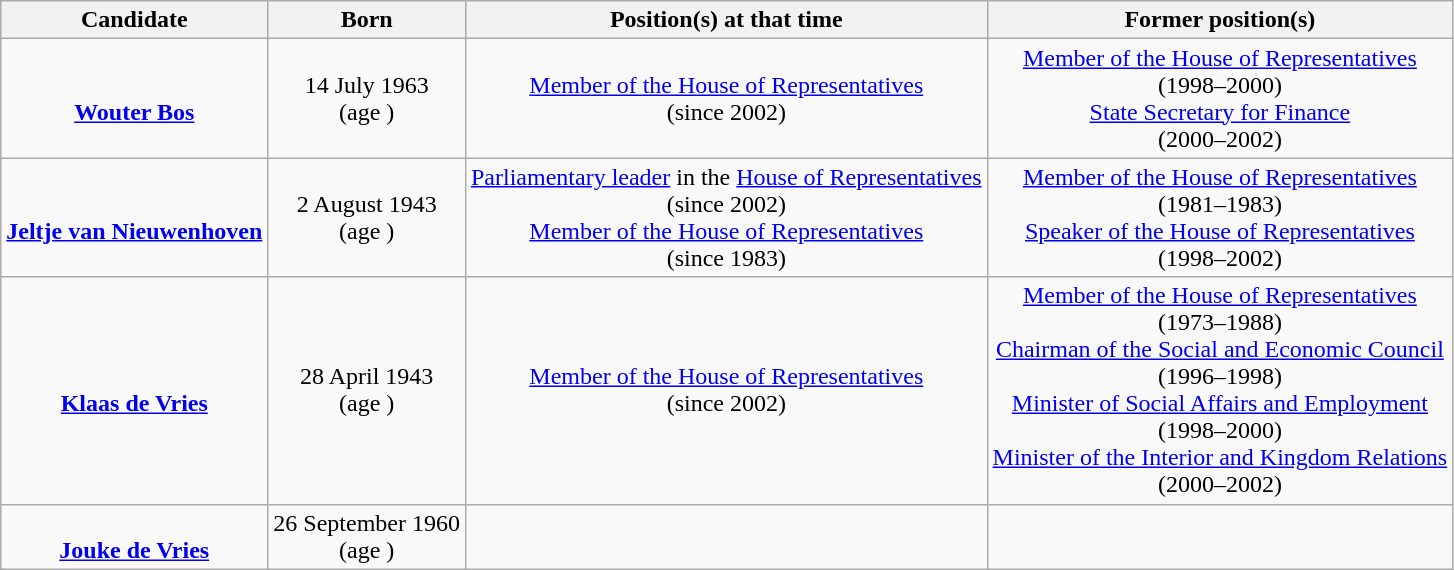<table class="wikitable sortable" style="text-align:center">
<tr>
<th>Candidate</th>
<th>Born</th>
<th>Position(s) at that time</th>
<th>Former position(s)</th>
</tr>
<tr>
<td> <br> <strong><a href='#'>Wouter Bos</a></strong></td>
<td>14 July 1963 <br> (age )</td>
<td><a href='#'>Member of the House of Representatives</a> <br> (since 2002)</td>
<td><a href='#'>Member of the House of Representatives</a> <br> (1998–2000) <br> <a href='#'>State Secretary for Finance</a> <br> (2000–2002)</td>
</tr>
<tr>
<td> <br> <strong><a href='#'>Jeltje van Nieuwenhoven</a></strong></td>
<td>2 August 1943 <br> (age )</td>
<td><a href='#'>Parliamentary leader</a> in the <a href='#'>House of Representatives</a> <br> (since 2002) <br> <a href='#'>Member of the House of Representatives</a> <br> (since 1983)</td>
<td><a href='#'>Member of the House of Representatives</a> <br> (1981–1983) <br> <a href='#'>Speaker of the House of Representatives</a> <br> (1998–2002)</td>
</tr>
<tr>
<td> <br> <strong><a href='#'>Klaas de Vries</a></strong></td>
<td>28 April 1943 <br> (age )</td>
<td><a href='#'>Member of the House of Representatives</a> <br> (since 2002)</td>
<td><a href='#'>Member of the House of Representatives</a> <br> (1973–1988) <br> <a href='#'>Chairman of the Social and Economic Council</a> <br> (1996–1998) <br> <a href='#'>Minister of Social Affairs and Employment</a> <br> (1998–2000) <br> <a href='#'>Minister of the Interior and Kingdom Relations</a> <br> (2000–2002)</td>
</tr>
<tr>
<td> <br> <strong><a href='#'>Jouke de Vries</a></strong></td>
<td>26 September 1960 <br> (age )</td>
<td></td>
<td></td>
</tr>
</table>
